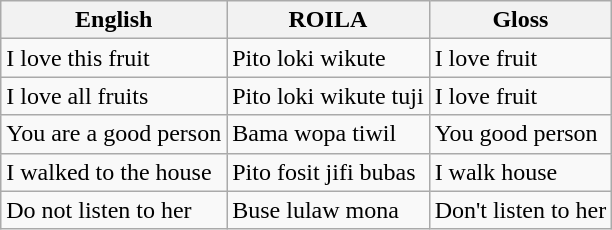<table class="wikitable sortable">
<tr>
<th>English</th>
<th>ROILA</th>
<th>Gloss</th>
</tr>
<tr>
<td>I love this fruit</td>
<td>Pito loki wikute</td>
<td>I love fruit</td>
</tr>
<tr>
<td>I love all fruits</td>
<td>Pito loki wikute tuji</td>
<td>I love fruit </td>
</tr>
<tr>
<td>You are a good person</td>
<td>Bama wopa tiwil</td>
<td>You good person</td>
</tr>
<tr>
<td>I walked to the house</td>
<td>Pito fosit jifi bubas</td>
<td>I walk  house</td>
</tr>
<tr>
<td>Do not listen to her</td>
<td>Buse lulaw mona</td>
<td>Don't listen to her</td>
</tr>
</table>
